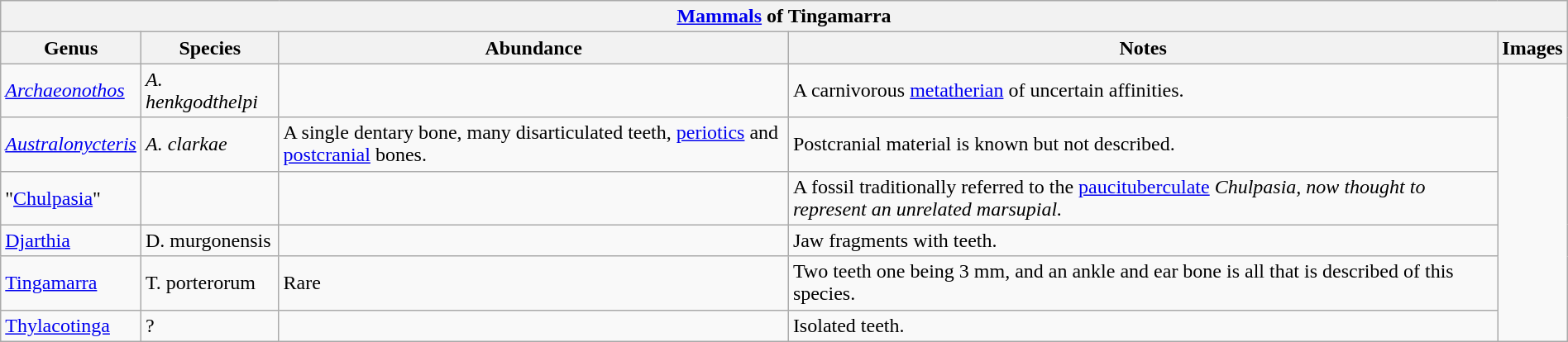<table class="wikitable" align="center" width="100%">
<tr>
<th colspan="5" align="center"><strong><a href='#'>Mammals</a> of Tingamarra</strong></th>
</tr>
<tr>
<th>Genus</th>
<th>Species</th>
<th>Abundance</th>
<th>Notes</th>
<th>Images</th>
</tr>
<tr>
<td><em><a href='#'>Archaeonothos</a></em></td>
<td><em>A. henkgodthelpi</em></td>
<td></td>
<td>A carnivorous <a href='#'>metatherian</a> of uncertain affinities.</td>
</tr>
<tr>
<td><em><a href='#'>Australonycteris</a></em></td>
<td><em>A. clarkae</em></td>
<td>A single dentary bone, many disarticulated teeth, <a href='#'>periotics</a> and <a href='#'>postcranial</a> bones.</td>
<td>Postcranial material is known but not described.</td>
</tr>
<tr>
<td>"<a href='#'>Chulpasia</a>"</td>
<td></td>
<td></td>
<td>A fossil traditionally referred to the <a href='#'>paucituberculate</a> <em>Chulpasia, now thought to represent an unrelated marsupial.</td>
</tr>
<tr>
<td></em><a href='#'>Djarthia</a><em></td>
<td></em>D. murgonensis<em></td>
<td></td>
<td>Jaw fragments with teeth.</td>
</tr>
<tr>
<td></em><a href='#'>Tingamarra</a><em></td>
<td></em>T. porterorum<em></td>
<td>Rare</td>
<td>Two teeth one being 3 mm, and an ankle and ear bone is all that is described of this species.</td>
</tr>
<tr>
<td></em><a href='#'>Thylacotinga</a><em></td>
<td>?</td>
<td></td>
<td>Isolated teeth.</td>
</tr>
</table>
